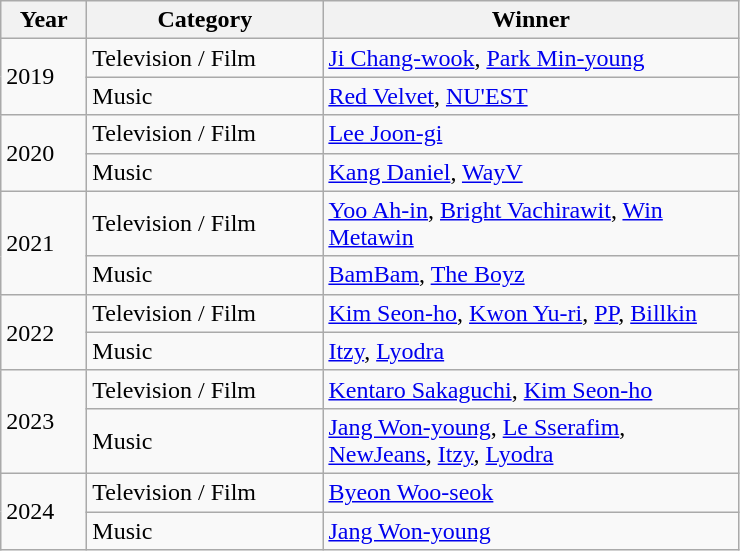<table class="wikitable">
<tr align=center>
<th style="width:50px">Year</th>
<th style="width:150px">Category</th>
<th style="width:270px">Winner</th>
</tr>
<tr>
<td rowspan="2">2019</td>
<td>Television / Film</td>
<td><a href='#'>Ji Chang-wook</a>, <a href='#'>Park Min-young</a></td>
</tr>
<tr>
<td>Music</td>
<td><a href='#'>Red Velvet</a>, <a href='#'>NU'EST</a></td>
</tr>
<tr>
<td rowspan="2">2020</td>
<td>Television / Film</td>
<td><a href='#'>Lee Joon-gi</a></td>
</tr>
<tr>
<td>Music</td>
<td><a href='#'>Kang Daniel</a>, <a href='#'>WayV</a></td>
</tr>
<tr>
<td rowspan="2">2021</td>
<td>Television / Film</td>
<td><a href='#'>Yoo Ah-in</a>, <a href='#'>Bright Vachirawit</a>, <a href='#'>Win Metawin</a></td>
</tr>
<tr>
<td>Music</td>
<td><a href='#'>BamBam</a>, <a href='#'>The Boyz</a></td>
</tr>
<tr>
<td rowspan="2">2022</td>
<td>Television / Film</td>
<td><a href='#'>Kim Seon-ho</a>, <a href='#'>Kwon Yu-ri</a>, <a href='#'>PP</a>, <a href='#'>Billkin</a></td>
</tr>
<tr>
<td>Music</td>
<td><a href='#'>Itzy</a>, <a href='#'>Lyodra</a></td>
</tr>
<tr>
<td rowspan="2">2023</td>
<td>Television / Film</td>
<td><a href='#'>Kentaro Sakaguchi</a>, <a href='#'>Kim Seon-ho</a></td>
</tr>
<tr>
<td>Music</td>
<td><a href='#'>Jang Won-young</a>, <a href='#'>Le Sserafim</a>, <a href='#'>NewJeans</a>, <a href='#'>Itzy</a>, <a href='#'>Lyodra</a></td>
</tr>
<tr>
<td rowspan="2">2024</td>
<td>Television / Film</td>
<td><a href='#'>Byeon Woo-seok</a></td>
</tr>
<tr>
<td>Music</td>
<td><a href='#'>Jang Won-young</a></td>
</tr>
</table>
